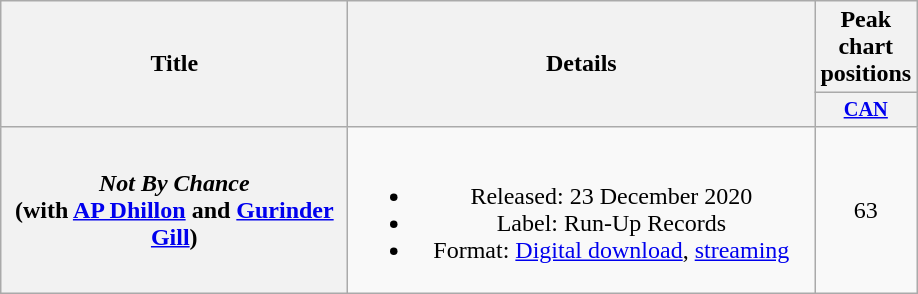<table class="wikitable plainrowheaders" style="text-align:center;">
<tr>
<th scope="col" style="width:14em;" rowspan="2">Title</th>
<th scope="col" style="width:19em;" rowspan="2">Details</th>
<th scope="col">Peak chart positions</th>
</tr>
<tr>
<th style="width:2.5em; font-size:85%"><a href='#'>CAN</a><br></th>
</tr>
<tr>
<th scope="row"><em>Not By Chance</em><br><span>(with <a href='#'>AP Dhillon</a> and <a href='#'>Gurinder Gill</a>)</span></th>
<td><br><ul><li>Released: 23 December 2020</li><li>Label: Run-Up Records</li><li>Format: <a href='#'>Digital download</a>, <a href='#'>streaming</a></li></ul></td>
<td>63</td>
</tr>
</table>
